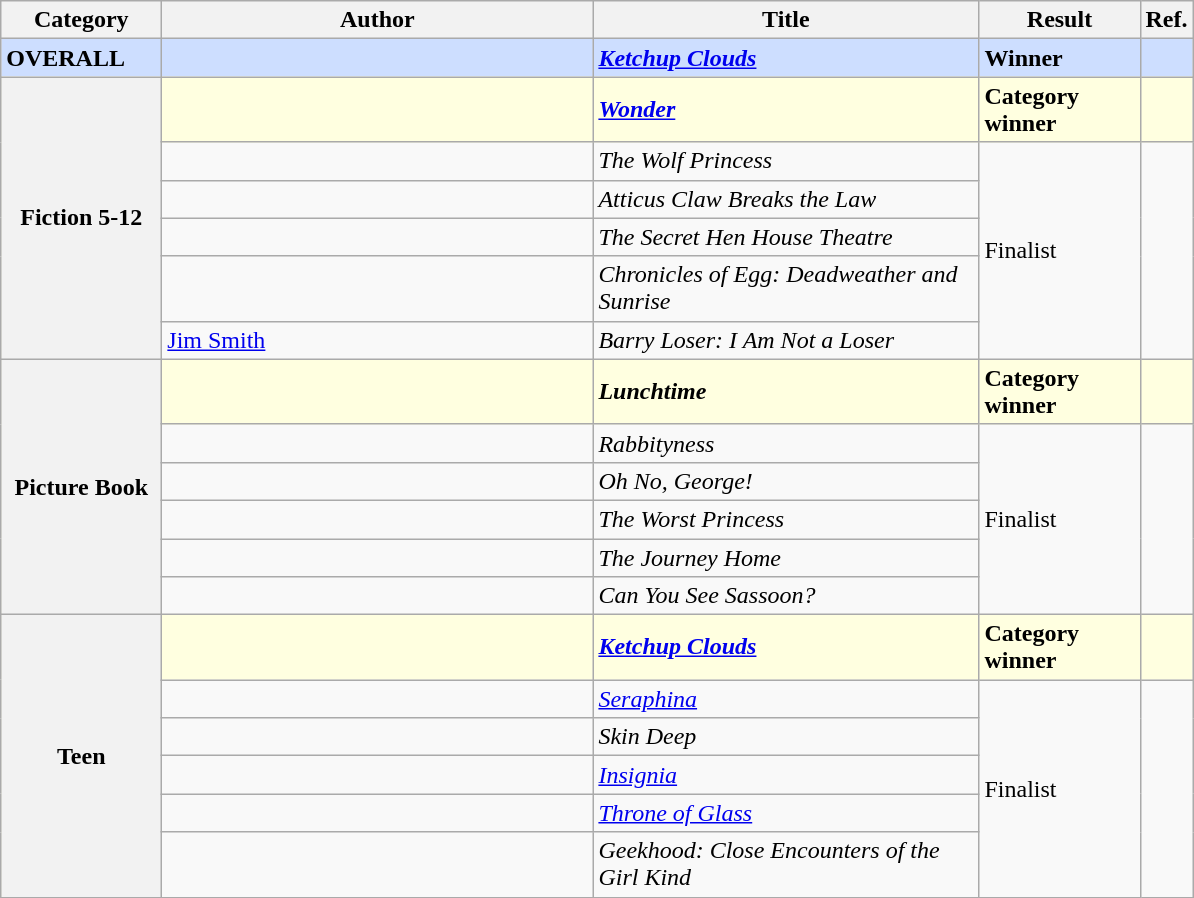<table class="wikitable sortable">
<tr>
<th style="width:100px">Category</th>
<th style="width:280px">Author</th>
<th style="width:250px">Title</th>
<th style="width:100px">Result</th>
<th style="width:20px">Ref.</th>
</tr>
<tr style="background:#cddeff">
<td><strong>OVERALL</strong></td>
<td><strong></strong></td>
<td><strong><em><a href='#'>Ketchup Clouds</a></em></strong></td>
<td><strong>Winner</strong></td>
<td></td>
</tr>
<tr style="background:lightyellow;">
<th rowspan="6">Fiction 5-12</th>
<td><strong></strong></td>
<td><strong><em><a href='#'>Wonder</a></em></strong></td>
<td><strong>Category winner</strong></td>
<td></td>
</tr>
<tr>
<td></td>
<td><em>The Wolf Princess</em></td>
<td rowspan="5">Finalist</td>
<td rowspan="5"></td>
</tr>
<tr>
<td></td>
<td><em>Atticus Claw Breaks the Law</em></td>
</tr>
<tr>
<td></td>
<td><em>The Secret Hen House Theatre</em></td>
</tr>
<tr>
<td></td>
<td><em>Chronicles of Egg: Deadweather and Sunrise</em></td>
</tr>
<tr>
<td><a href='#'>Jim Smith</a></td>
<td><em>Barry Loser: I Am Not a Loser</em></td>
</tr>
<tr style="background:lightyellow;">
<th rowspan="6">Picture Book</th>
<td><strong></strong></td>
<td><strong><em>Lunchtime</em></strong></td>
<td><strong>Category winner</strong></td>
<td></td>
</tr>
<tr>
<td></td>
<td><em>Rabbityness</em></td>
<td rowspan="5">Finalist</td>
<td rowspan="5"></td>
</tr>
<tr>
<td></td>
<td><em>Oh No, George!</em></td>
</tr>
<tr>
<td></td>
<td><em>The Worst Princess</em></td>
</tr>
<tr>
<td></td>
<td><em>The Journey Home</em></td>
</tr>
<tr>
<td></td>
<td><em>Can You See Sassoon?</em></td>
</tr>
<tr style="background:lightyellow;">
<th rowspan="6">Teen</th>
<td><strong></strong></td>
<td><strong><em><a href='#'>Ketchup Clouds</a></em></strong></td>
<td><strong>Category winner</strong></td>
<td></td>
</tr>
<tr>
<td></td>
<td><em><a href='#'>Seraphina</a></em></td>
<td rowspan="5">Finalist</td>
<td rowspan="5"></td>
</tr>
<tr>
<td></td>
<td><em>Skin Deep</em></td>
</tr>
<tr>
<td></td>
<td><em><a href='#'>Insignia</a></em></td>
</tr>
<tr>
<td></td>
<td><em><a href='#'>Throne of Glass</a></em></td>
</tr>
<tr>
<td></td>
<td><em>Geekhood: Close Encounters of the Girl Kind</em></td>
</tr>
</table>
